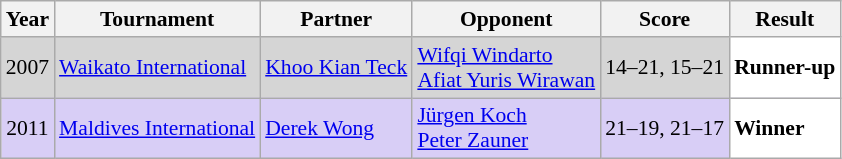<table class="sortable wikitable" style="font-size: 90%;">
<tr>
<th>Year</th>
<th>Tournament</th>
<th>Partner</th>
<th>Opponent</th>
<th>Score</th>
<th>Result</th>
</tr>
<tr style="background:#D5D5D5">
<td align="center">2007</td>
<td align="left"><a href='#'>Waikato International</a></td>
<td align="left"> <a href='#'>Khoo Kian Teck</a></td>
<td align="left"> <a href='#'>Wifqi Windarto</a><br> <a href='#'>Afiat Yuris Wirawan</a></td>
<td align="left">14–21, 15–21</td>
<td style="text-align:left; background:white"> <strong>Runner-up</strong></td>
</tr>
<tr style="background:#D8CEF6">
<td align="center">2011</td>
<td align="left"><a href='#'>Maldives International</a></td>
<td align="left"> <a href='#'>Derek Wong</a></td>
<td align="left"> <a href='#'>Jürgen Koch</a><br> <a href='#'>Peter Zauner</a></td>
<td align="left">21–19, 21–17</td>
<td style="text-align:left; background:white"> <strong>Winner</strong></td>
</tr>
</table>
